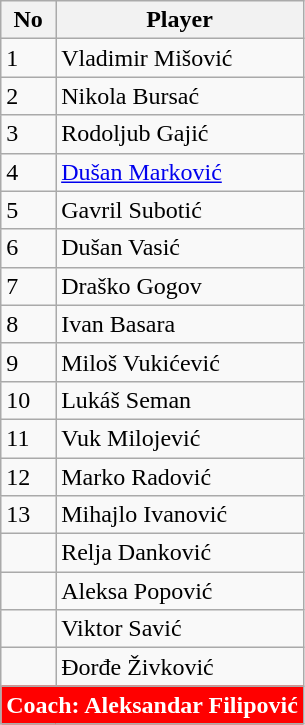<table class=wikitable>
<tr>
<th colspan="1" text-align:center">Νο</th>
<th>Player</th>
</tr>
<tr>
<td>1</td>
<td> Vladimir Mišović</td>
</tr>
<tr>
<td>2</td>
<td> Nikola Bursać</td>
</tr>
<tr>
<td>3</td>
<td> Rodoljub Gajić</td>
</tr>
<tr>
<td>4</td>
<td> <a href='#'>Dušan Marković</a></td>
</tr>
<tr>
<td>5</td>
<td> Gavril Subotić</td>
</tr>
<tr>
<td>6</td>
<td> Dušan Vasić</td>
</tr>
<tr>
<td>7</td>
<td> Draško Gogov</td>
</tr>
<tr>
<td>8</td>
<td> Ivan Basara</td>
</tr>
<tr>
<td>9</td>
<td> Miloš Vukićević</td>
</tr>
<tr>
<td>10</td>
<td> Lukáš Seman</td>
</tr>
<tr>
<td>11</td>
<td> Vuk Milojević</td>
</tr>
<tr>
<td>12</td>
<td> Marko Radović</td>
</tr>
<tr>
<td>13</td>
<td> Mihajlo Ivanović</td>
</tr>
<tr>
<td></td>
<td> Relja Danković</td>
</tr>
<tr>
<td></td>
<td> Aleksa Popović</td>
</tr>
<tr>
<td></td>
<td> Viktor Savić</td>
</tr>
<tr>
<td></td>
<td> Đorđe Živković</td>
</tr>
<tr>
<th colspan="4" style="margin:0.7em;color:white;text-align:left;background:red">Coach:  Aleksandar Filipović</th>
</tr>
</table>
